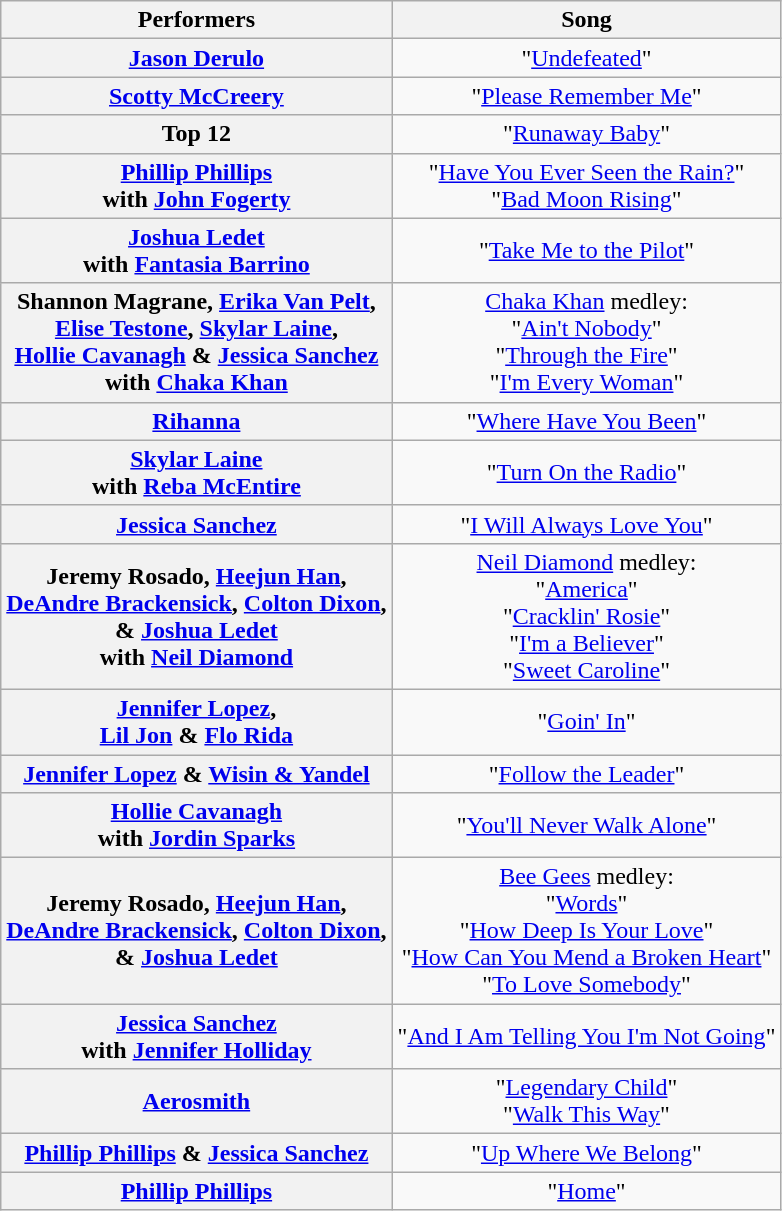<table class="wikitable unsortable" style="text-align:center;">
<tr>
<th scope="col">Performers</th>
<th scope="col">Song</th>
</tr>
<tr>
<th scope="row"><a href='#'>Jason Derulo</a></th>
<td>"<a href='#'>Undefeated</a>"</td>
</tr>
<tr>
<th scope="row"><a href='#'>Scotty McCreery</a></th>
<td>"<a href='#'>Please Remember Me</a>"</td>
</tr>
<tr>
<th scope="row">Top 12</th>
<td>"<a href='#'>Runaway Baby</a>"</td>
</tr>
<tr>
<th scope="row"><a href='#'>Phillip Phillips</a><br>with <a href='#'>John Fogerty</a></th>
<td>"<a href='#'>Have You Ever Seen the Rain?</a>"<br>"<a href='#'>Bad Moon Rising</a>"</td>
</tr>
<tr>
<th scope="row"><a href='#'>Joshua Ledet</a><br>with <a href='#'>Fantasia Barrino</a></th>
<td>"<a href='#'>Take Me to the Pilot</a>"</td>
</tr>
<tr>
<th scope="row">Shannon Magrane, <a href='#'>Erika Van Pelt</a>,<br><a href='#'>Elise Testone</a>, <a href='#'>Skylar Laine</a>,<br><a href='#'>Hollie Cavanagh</a> & <a href='#'>Jessica Sanchez</a><br>with <a href='#'>Chaka Khan</a></th>
<td><a href='#'>Chaka Khan</a> medley:<br>"<a href='#'>Ain't Nobody</a>"<br>"<a href='#'>Through the Fire</a>"<br>"<a href='#'>I'm Every Woman</a>"</td>
</tr>
<tr>
<th scope="row"><a href='#'>Rihanna</a></th>
<td>"<a href='#'>Where Have You Been</a>"</td>
</tr>
<tr>
<th scope="row"><a href='#'>Skylar Laine</a><br>with <a href='#'>Reba McEntire</a></th>
<td>"<a href='#'>Turn On the Radio</a>"</td>
</tr>
<tr>
<th scope="row"><a href='#'>Jessica Sanchez</a></th>
<td>"<a href='#'>I Will Always Love You</a>"</td>
</tr>
<tr>
<th scope="row">Jeremy Rosado, <a href='#'>Heejun Han</a>,<br><a href='#'>DeAndre Brackensick</a>, <a href='#'>Colton Dixon</a>,<br>& <a href='#'>Joshua Ledet</a><br>with <a href='#'>Neil Diamond</a></th>
<td><a href='#'>Neil Diamond</a> medley:<br>"<a href='#'>America</a>"<br>"<a href='#'>Cracklin' Rosie</a>"<br>"<a href='#'>I'm a Believer</a>"<br>"<a href='#'>Sweet Caroline</a>"</td>
</tr>
<tr>
<th scope="row"><a href='#'>Jennifer Lopez</a>,<br><a href='#'>Lil Jon</a> & <a href='#'>Flo Rida</a></th>
<td>"<a href='#'>Goin' In</a>"</td>
</tr>
<tr>
<th scope="row"><a href='#'>Jennifer Lopez</a> & <a href='#'>Wisin & Yandel</a></th>
<td>"<a href='#'>Follow the Leader</a>"</td>
</tr>
<tr>
<th scope="row"><a href='#'>Hollie Cavanagh</a><br>with <a href='#'>Jordin Sparks</a></th>
<td>"<a href='#'>You'll Never Walk Alone</a>"</td>
</tr>
<tr>
<th scope="row">Jeremy Rosado, <a href='#'>Heejun Han</a>,<br><a href='#'>DeAndre Brackensick</a>, <a href='#'>Colton Dixon</a>,<br>& <a href='#'>Joshua Ledet</a></th>
<td><a href='#'>Bee Gees</a> medley:<br>"<a href='#'>Words</a>"<br>"<a href='#'>How Deep Is Your Love</a>"<br>"<a href='#'>How Can You Mend a Broken Heart</a>"<br>"<a href='#'>To Love Somebody</a>"</td>
</tr>
<tr>
<th scope="row"><a href='#'>Jessica Sanchez</a><br>with <a href='#'>Jennifer Holliday</a></th>
<td>"<a href='#'>And I Am Telling You I'm Not Going</a>"</td>
</tr>
<tr>
<th scope="row"><a href='#'>Aerosmith</a></th>
<td>"<a href='#'>Legendary Child</a>"<br>"<a href='#'>Walk This Way</a>"</td>
</tr>
<tr>
<th scope="row"><a href='#'>Phillip Phillips</a> & <a href='#'>Jessica Sanchez</a></th>
<td>"<a href='#'>Up Where We Belong</a>"</td>
</tr>
<tr>
<th scope="row"><a href='#'>Phillip Phillips</a></th>
<td>"<a href='#'>Home</a>"</td>
</tr>
</table>
